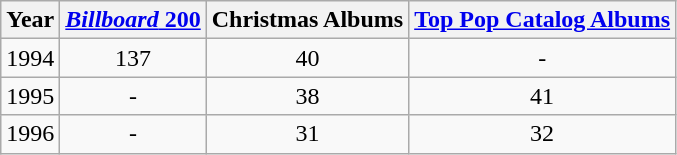<table class="wikitable">
<tr>
<th>Year</th>
<th><a href='#'><em>Billboard</em> 200</a></th>
<th>Christmas Albums</th>
<th><a href='#'>Top Pop Catalog Albums</a></th>
</tr>
<tr>
<td align="center">1994</td>
<td align="center">137</td>
<td align="center">40</td>
<td align="center">-</td>
</tr>
<tr>
<td align="center">1995</td>
<td align="center">-</td>
<td align="center">38</td>
<td align="center">41</td>
</tr>
<tr>
<td align="center">1996</td>
<td align="center">-</td>
<td align="center">31</td>
<td align="center">32</td>
</tr>
</table>
